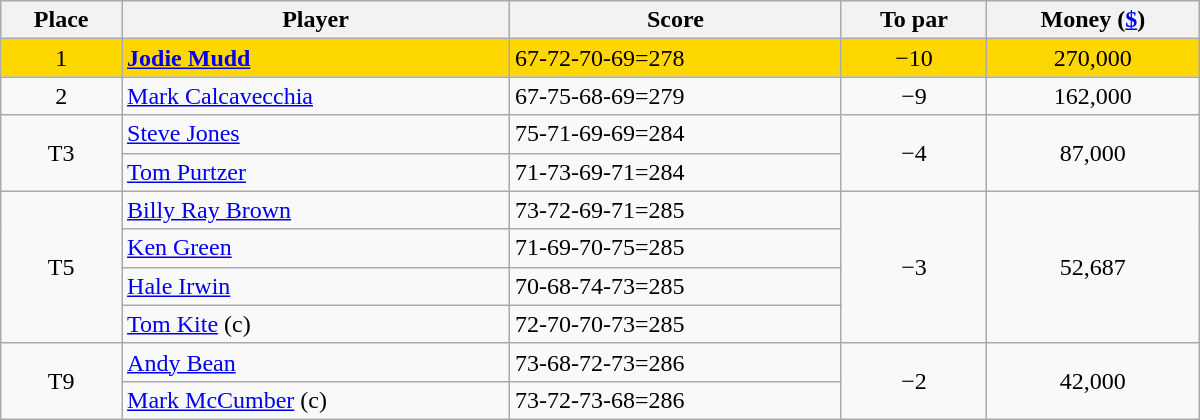<table class="wikitable" style="width:50em;margin-bottom:0;">
<tr>
<th>Place</th>
<th>Player</th>
<th>Score</th>
<th>To par</th>
<th>Money (<a href='#'>$</a>)</th>
</tr>
<tr style="background:gold">
<td align=center>1</td>
<td> <strong><a href='#'>Jodie Mudd</a></strong></td>
<td>67-72-70-69=278</td>
<td align=center>−10</td>
<td align=center>270,000</td>
</tr>
<tr>
<td align=center>2</td>
<td> <a href='#'>Mark Calcavecchia</a></td>
<td>67-75-68-69=279</td>
<td align=center>−9</td>
<td align=center>162,000</td>
</tr>
<tr>
<td rowspan=2 align=center>T3</td>
<td> <a href='#'>Steve Jones</a></td>
<td>75-71-69-69=284</td>
<td rowspan=2 align=center>−4</td>
<td rowspan=2 align=center>87,000</td>
</tr>
<tr>
<td> <a href='#'>Tom Purtzer</a></td>
<td>71-73-69-71=284</td>
</tr>
<tr>
<td rowspan=4 align=center>T5</td>
<td> <a href='#'>Billy Ray Brown</a></td>
<td>73-72-69-71=285</td>
<td rowspan=4 align=center>−3</td>
<td rowspan=4 align=center>52,687</td>
</tr>
<tr>
<td> <a href='#'>Ken Green</a></td>
<td>71-69-70-75=285</td>
</tr>
<tr>
<td> <a href='#'>Hale Irwin</a></td>
<td>70-68-74-73=285</td>
</tr>
<tr>
<td> <a href='#'>Tom Kite</a> (c)</td>
<td>72-70-70-73=285</td>
</tr>
<tr>
<td rowspan=2 align=center>T9</td>
<td> <a href='#'>Andy Bean</a></td>
<td>73-68-72-73=286</td>
<td rowspan=2 align=center>−2</td>
<td rowspan=2 align=center>42,000</td>
</tr>
<tr>
<td> <a href='#'>Mark McCumber</a> (c)</td>
<td>73-72-73-68=286</td>
</tr>
</table>
